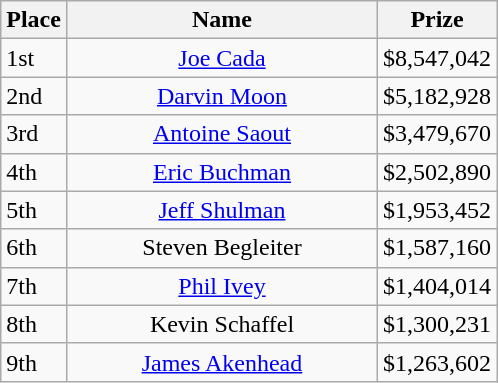<table class="wikitable">
<tr>
<th>Place</th>
<th width="200">Name</th>
<th>Prize</th>
</tr>
<tr>
<td>1st</td>
<td align=center><a href='#'>Joe Cada</a></td>
<td>$8,547,042</td>
</tr>
<tr>
<td>2nd</td>
<td align=center><a href='#'>Darvin Moon</a></td>
<td>$5,182,928</td>
</tr>
<tr>
<td>3rd</td>
<td align=center><a href='#'>Antoine Saout</a></td>
<td>$3,479,670</td>
</tr>
<tr>
<td>4th</td>
<td align=center><a href='#'>Eric Buchman</a></td>
<td>$2,502,890</td>
</tr>
<tr>
<td>5th</td>
<td align=center><a href='#'>Jeff Shulman</a></td>
<td>$1,953,452</td>
</tr>
<tr>
<td>6th</td>
<td align=center>Steven Begleiter</td>
<td>$1,587,160</td>
</tr>
<tr>
<td>7th</td>
<td align=center><a href='#'>Phil Ivey</a></td>
<td>$1,404,014</td>
</tr>
<tr>
<td>8th</td>
<td align=center>Kevin Schaffel</td>
<td>$1,300,231</td>
</tr>
<tr>
<td>9th</td>
<td align=center><a href='#'>James Akenhead</a></td>
<td>$1,263,602</td>
</tr>
</table>
